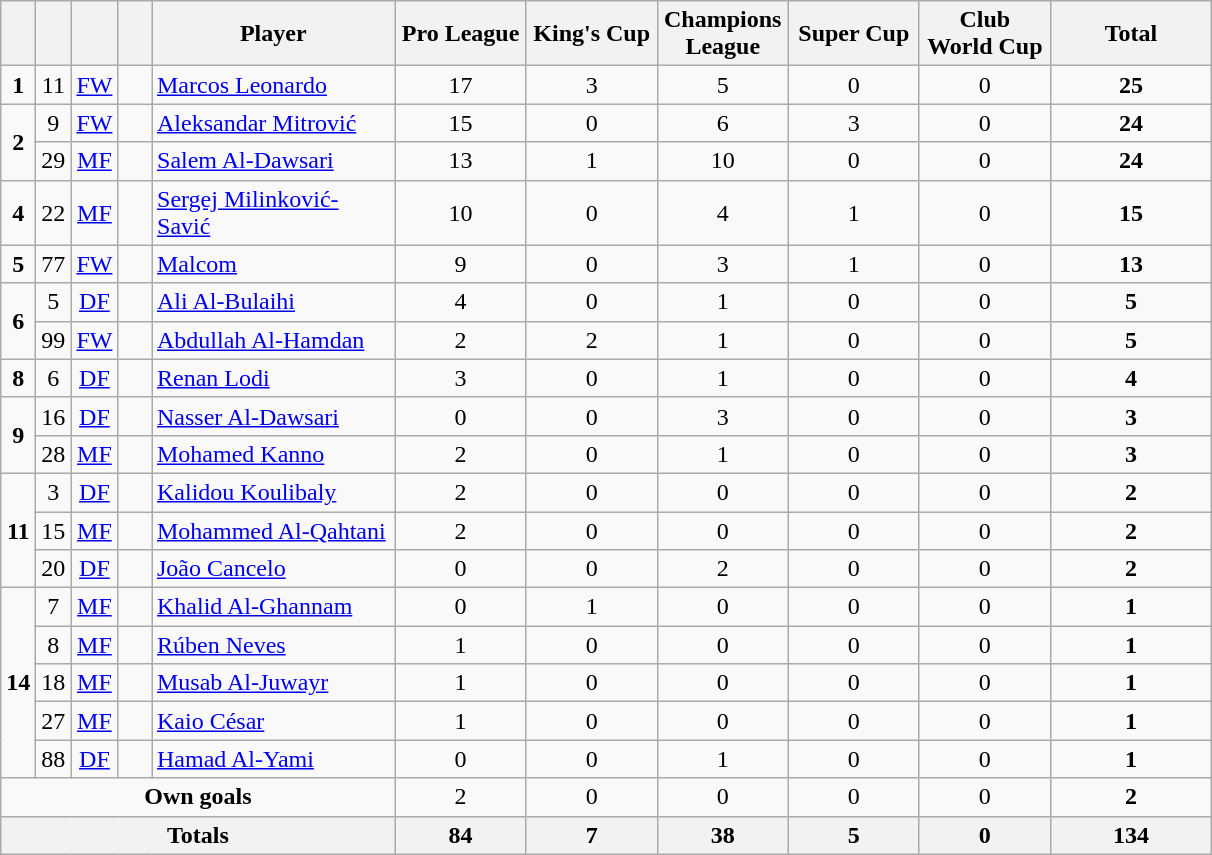<table class="wikitable" style="text-align:center">
<tr>
<th width=15></th>
<th width=15></th>
<th width=15></th>
<th width=15></th>
<th width=155>Player</th>
<th width=80>Pro League</th>
<th width=80>King's Cup</th>
<th width=80>Champions League</th>
<th width=80>Super Cup</th>
<th width=80>Club World Cup</th>
<th width=100>Total</th>
</tr>
<tr>
<td><strong>1</strong></td>
<td>11</td>
<td><a href='#'>FW</a></td>
<td></td>
<td align=left><a href='#'>Marcos Leonardo</a></td>
<td>17</td>
<td>3</td>
<td>5</td>
<td>0</td>
<td>0</td>
<td><strong>25</strong></td>
</tr>
<tr>
<td rowspan=2><strong>2</strong></td>
<td>9</td>
<td><a href='#'>FW</a></td>
<td></td>
<td align=left><a href='#'>Aleksandar Mitrović</a></td>
<td>15</td>
<td>0</td>
<td>6</td>
<td>3</td>
<td>0</td>
<td><strong>24</strong></td>
</tr>
<tr>
<td>29</td>
<td><a href='#'>MF</a></td>
<td></td>
<td align=left><a href='#'>Salem Al-Dawsari</a></td>
<td>13</td>
<td>1</td>
<td>10</td>
<td>0</td>
<td>0</td>
<td><strong>24</strong></td>
</tr>
<tr>
<td><strong>4</strong></td>
<td>22</td>
<td><a href='#'>MF</a></td>
<td></td>
<td align=left><a href='#'>Sergej Milinković-Savić</a></td>
<td>10</td>
<td>0</td>
<td>4</td>
<td>1</td>
<td>0</td>
<td><strong>15</strong></td>
</tr>
<tr>
<td><strong>5</strong></td>
<td>77</td>
<td><a href='#'>FW</a></td>
<td></td>
<td align=left><a href='#'>Malcom</a></td>
<td>9</td>
<td>0</td>
<td>3</td>
<td>1</td>
<td>0</td>
<td><strong>13</strong></td>
</tr>
<tr>
<td rowspan=2><strong>6</strong></td>
<td>5</td>
<td><a href='#'>DF</a></td>
<td></td>
<td align=left><a href='#'>Ali Al-Bulaihi</a></td>
<td>4</td>
<td>0</td>
<td>1</td>
<td>0</td>
<td>0</td>
<td><strong>5</strong></td>
</tr>
<tr>
<td>99</td>
<td><a href='#'>FW</a></td>
<td></td>
<td align=left><a href='#'>Abdullah Al-Hamdan</a></td>
<td>2</td>
<td>2</td>
<td>1</td>
<td>0</td>
<td>0</td>
<td><strong>5</strong></td>
</tr>
<tr>
<td><strong>8</strong></td>
<td>6</td>
<td><a href='#'>DF</a></td>
<td></td>
<td align=left><a href='#'>Renan Lodi</a></td>
<td>3</td>
<td>0</td>
<td>1</td>
<td>0</td>
<td>0</td>
<td><strong>4</strong></td>
</tr>
<tr>
<td rowspan=2><strong>9</strong></td>
<td>16</td>
<td><a href='#'>DF</a></td>
<td></td>
<td align=left><a href='#'>Nasser Al-Dawsari</a></td>
<td>0</td>
<td>0</td>
<td>3</td>
<td>0</td>
<td>0</td>
<td><strong>3</strong></td>
</tr>
<tr>
<td>28</td>
<td><a href='#'>MF</a></td>
<td></td>
<td align=left><a href='#'>Mohamed Kanno</a></td>
<td>2</td>
<td>0</td>
<td>1</td>
<td>0</td>
<td>0</td>
<td><strong>3</strong></td>
</tr>
<tr>
<td rowspan=3><strong>11</strong></td>
<td>3</td>
<td><a href='#'>DF</a></td>
<td></td>
<td align=left><a href='#'>Kalidou Koulibaly</a></td>
<td>2</td>
<td>0</td>
<td>0</td>
<td>0</td>
<td>0</td>
<td><strong>2</strong></td>
</tr>
<tr>
<td>15</td>
<td><a href='#'>MF</a></td>
<td></td>
<td align=left><a href='#'>Mohammed Al-Qahtani</a></td>
<td>2</td>
<td>0</td>
<td>0</td>
<td>0</td>
<td>0</td>
<td><strong>2</strong></td>
</tr>
<tr>
<td>20</td>
<td><a href='#'>DF</a></td>
<td></td>
<td align=left><a href='#'>João Cancelo</a></td>
<td>0</td>
<td>0</td>
<td>2</td>
<td>0</td>
<td>0</td>
<td><strong>2</strong></td>
</tr>
<tr>
<td rowspan=5><strong>14</strong></td>
<td>7</td>
<td><a href='#'>MF</a></td>
<td></td>
<td align=left><a href='#'>Khalid Al-Ghannam</a></td>
<td>0</td>
<td>1</td>
<td>0</td>
<td>0</td>
<td>0</td>
<td><strong>1</strong></td>
</tr>
<tr>
<td>8</td>
<td><a href='#'>MF</a></td>
<td></td>
<td align=left><a href='#'>Rúben Neves</a></td>
<td>1</td>
<td>0</td>
<td>0</td>
<td>0</td>
<td>0</td>
<td><strong>1</strong></td>
</tr>
<tr>
<td>18</td>
<td><a href='#'>MF</a></td>
<td></td>
<td align=left><a href='#'>Musab Al-Juwayr</a></td>
<td>1</td>
<td>0</td>
<td>0</td>
<td>0</td>
<td>0</td>
<td><strong>1</strong></td>
</tr>
<tr>
<td>27</td>
<td><a href='#'>MF</a></td>
<td></td>
<td align=left><a href='#'>Kaio César</a></td>
<td>1</td>
<td>0</td>
<td>0</td>
<td>0</td>
<td>0</td>
<td><strong>1</strong></td>
</tr>
<tr>
<td>88</td>
<td><a href='#'>DF</a></td>
<td></td>
<td align=left><a href='#'>Hamad Al-Yami</a></td>
<td>0</td>
<td>0</td>
<td>1</td>
<td>0</td>
<td>0</td>
<td><strong>1</strong></td>
</tr>
<tr>
<td colspan=5><strong>Own goals</strong></td>
<td>2</td>
<td>0</td>
<td>0</td>
<td>0</td>
<td>0</td>
<td><strong>2</strong></td>
</tr>
<tr>
<th colspan=5>Totals</th>
<th>84</th>
<th>7</th>
<th>38</th>
<th>5</th>
<th>0</th>
<th>134</th>
</tr>
</table>
